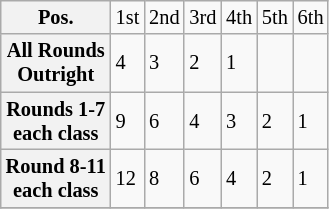<table class="wikitable" style="font-size: 85%">
<tr style="background:#f9f9f9" valign="top">
<th>Pos.</th>
<td>1st</td>
<td>2nd</td>
<td>3rd</td>
<td>4th</td>
<td>5th</td>
<td>6th</td>
</tr>
<tr>
<th>All Rounds<br>Outright</th>
<td>4</td>
<td>3</td>
<td>2</td>
<td>1</td>
<td></td>
<td></td>
</tr>
<tr>
<th>Rounds 1-7<br>each class</th>
<td>9</td>
<td>6</td>
<td>4</td>
<td>3</td>
<td>2</td>
<td>1</td>
</tr>
<tr>
<th>Round 8-11<br>each class</th>
<td>12</td>
<td>8</td>
<td>6</td>
<td>4</td>
<td>2</td>
<td>1</td>
</tr>
<tr>
</tr>
</table>
